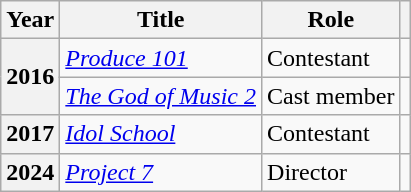<table class="wikitable plainrowheaders sortable">
<tr>
<th scope="col">Year</th>
<th scope="col">Title</th>
<th scope="col">Role</th>
<th scope="col" class="unsortable"></th>
</tr>
<tr>
<th scope="row" rowspan="2">2016</th>
<td><em><a href='#'>Produce 101</a></em></td>
<td>Contestant</td>
<td style="text-align:center"></td>
</tr>
<tr>
<td><em><a href='#'>The God of Music 2</a></em></td>
<td>Cast member</td>
<td style="text-align:center"></td>
</tr>
<tr>
<th scope="row">2017</th>
<td><em><a href='#'>Idol School</a></em></td>
<td>Contestant</td>
<td style="text-align:center"></td>
</tr>
<tr>
<th scope="row">2024</th>
<td><em><a href='#'>Project 7</a></em></td>
<td>Director</td>
<td style="text-align:center"></td>
</tr>
</table>
